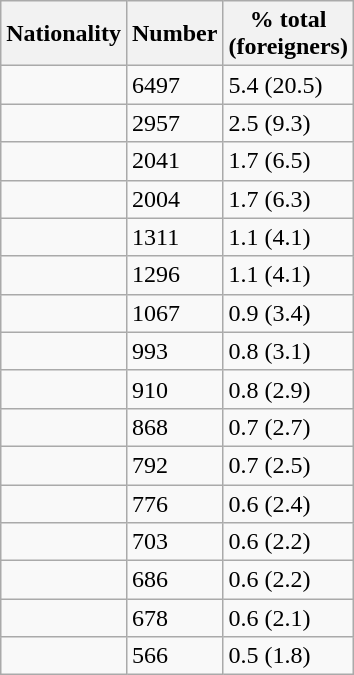<table class="wikitable floatright">
<tr>
<th>Nationality</th>
<th>Number</th>
<th>% total<br>(foreigners)</th>
</tr>
<tr>
<td></td>
<td>6497</td>
<td>5.4 (20.5)</td>
</tr>
<tr>
<td></td>
<td>2957</td>
<td>2.5 (9.3)</td>
</tr>
<tr>
<td></td>
<td>2041</td>
<td>1.7 (6.5)</td>
</tr>
<tr>
<td></td>
<td>2004</td>
<td>1.7 (6.3)</td>
</tr>
<tr>
<td></td>
<td>1311</td>
<td>1.1 (4.1)</td>
</tr>
<tr>
<td></td>
<td>1296</td>
<td>1.1 (4.1)</td>
</tr>
<tr>
<td></td>
<td>1067</td>
<td>0.9 (3.4)</td>
</tr>
<tr>
<td></td>
<td>993</td>
<td>0.8 (3.1)</td>
</tr>
<tr>
<td></td>
<td>910</td>
<td>0.8 (2.9)</td>
</tr>
<tr>
<td></td>
<td>868</td>
<td>0.7 (2.7)</td>
</tr>
<tr>
<td></td>
<td>792</td>
<td>0.7 (2.5)</td>
</tr>
<tr>
<td></td>
<td>776</td>
<td>0.6 (2.4)</td>
</tr>
<tr>
<td></td>
<td>703</td>
<td>0.6 (2.2)</td>
</tr>
<tr>
<td></td>
<td>686</td>
<td>0.6 (2.2)</td>
</tr>
<tr>
<td></td>
<td>678</td>
<td>0.6 (2.1)</td>
</tr>
<tr>
<td></td>
<td>566</td>
<td>0.5 (1.8)</td>
</tr>
</table>
